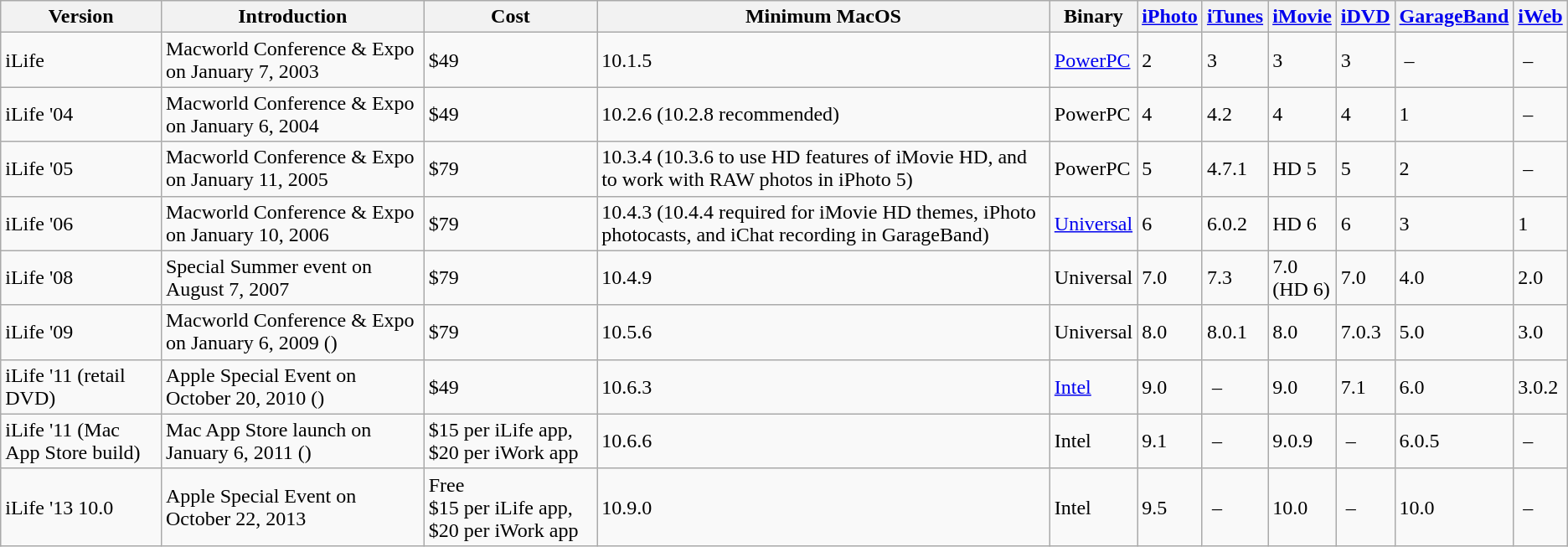<table class="wikitable">
<tr>
<th>Version</th>
<th>Introduction</th>
<th>Cost</th>
<th>Minimum MacOS</th>
<th>Binary</th>
<th><a href='#'>iPhoto</a></th>
<th><a href='#'>iTunes</a></th>
<th><a href='#'>iMovie</a></th>
<th><a href='#'>iDVD</a></th>
<th><a href='#'>GarageBand</a></th>
<th><a href='#'>iWeb</a></th>
</tr>
<tr>
<td>iLife</td>
<td>Macworld Conference & Expo on January 7, 2003</td>
<td>$49</td>
<td>10.1.5</td>
<td><a href='#'>PowerPC</a></td>
<td>2</td>
<td>3</td>
<td>3</td>
<td>3</td>
<td> –</td>
<td> –</td>
</tr>
<tr>
<td>iLife '04</td>
<td>Macworld Conference & Expo on January 6, 2004</td>
<td>$49</td>
<td>10.2.6 (10.2.8 recommended)</td>
<td>PowerPC</td>
<td>4</td>
<td>4.2</td>
<td>4</td>
<td>4</td>
<td>1</td>
<td> –</td>
</tr>
<tr>
<td>iLife '05</td>
<td>Macworld Conference & Expo on January 11, 2005</td>
<td>$79</td>
<td>10.3.4 (10.3.6 to use HD features of iMovie HD, and to work with RAW photos in iPhoto 5)</td>
<td>PowerPC</td>
<td>5</td>
<td>4.7.1</td>
<td>HD 5</td>
<td>5</td>
<td>2</td>
<td> –</td>
</tr>
<tr>
<td>iLife '06</td>
<td>Macworld Conference & Expo on January 10, 2006</td>
<td>$79</td>
<td>10.4.3 (10.4.4 required for iMovie HD themes, iPhoto photocasts, and iChat recording in GarageBand)</td>
<td><a href='#'>Universal</a></td>
<td>6</td>
<td>6.0.2</td>
<td>HD 6</td>
<td>6</td>
<td>3</td>
<td>1</td>
</tr>
<tr>
<td>iLife '08</td>
<td>Special Summer event on August 7, 2007</td>
<td>$79</td>
<td>10.4.9</td>
<td>Universal</td>
<td>7.0</td>
<td>7.3</td>
<td>7.0<br>(HD 6)</td>
<td>7.0</td>
<td>4.0</td>
<td>2.0</td>
</tr>
<tr>
<td>iLife '09</td>
<td>Macworld Conference & Expo on January 6, 2009 ()</td>
<td>$79</td>
<td>10.5.6</td>
<td>Universal</td>
<td>8.0</td>
<td>8.0.1</td>
<td>8.0</td>
<td>7.0.3</td>
<td>5.0</td>
<td>3.0</td>
</tr>
<tr>
<td>iLife '11 (retail DVD)</td>
<td>Apple Special Event on October 20, 2010 ()</td>
<td>$49</td>
<td>10.6.3</td>
<td><a href='#'>Intel</a></td>
<td>9.0</td>
<td> –</td>
<td>9.0</td>
<td>7.1</td>
<td>6.0</td>
<td>3.0.2</td>
</tr>
<tr>
<td>iLife '11 (Mac App Store build)</td>
<td>Mac App Store launch on January 6, 2011 ()</td>
<td>$15 per iLife app, $20 per iWork app</td>
<td>10.6.6</td>
<td>Intel</td>
<td>9.1</td>
<td> –</td>
<td>9.0.9</td>
<td> –</td>
<td>6.0.5</td>
<td> –</td>
</tr>
<tr>
<td>iLife '13 10.0</td>
<td>Apple Special Event on October 22, 2013</td>
<td>Free<br>$15 per iLife app, $20 per iWork app</td>
<td>10.9.0</td>
<td>Intel</td>
<td>9.5</td>
<td> –</td>
<td>10.0</td>
<td> –</td>
<td>10.0</td>
<td> –</td>
</tr>
</table>
